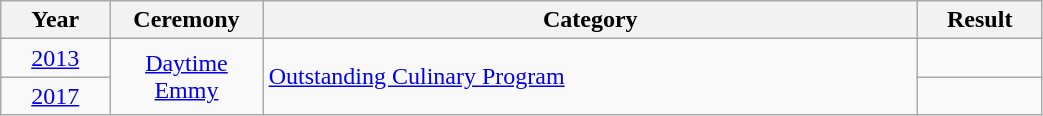<table class="wikitable" width="55%">
<tr>
<th width="7%">Year</th>
<th width="7%">Ceremony</th>
<th width="42%">Category</th>
<th width="8%">Result</th>
</tr>
<tr>
<td align=center><a href='#'>2013</a></td>
<td rowspan=2 align=center><a href='#'>Daytime Emmy</a></td>
<td rowspan=2><a href='#'>Outstanding Culinary Program</a></td>
<td></td>
</tr>
<tr>
<td align=center><a href='#'>2017</a></td>
<td></td>
</tr>
</table>
